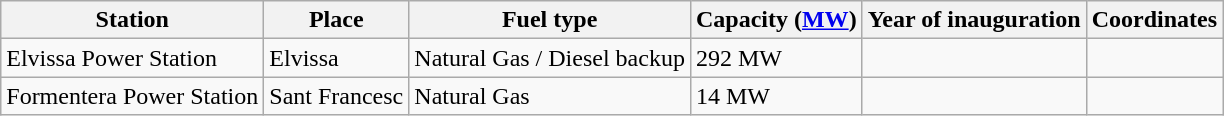<table class="wikitable sortable">
<tr>
<th>Station</th>
<th>Place</th>
<th>Fuel type</th>
<th>Capacity (<a href='#'>MW</a>)</th>
<th>Year of inauguration</th>
<th>Coordinates</th>
</tr>
<tr>
<td>Elvissa Power Station</td>
<td>Elvissa</td>
<td>Natural Gas / Diesel backup</td>
<td>292 MW</td>
<td></td>
<td></td>
</tr>
<tr>
<td>Formentera Power Station</td>
<td>Sant Francesc</td>
<td>Natural Gas</td>
<td>14 MW</td>
<td></td>
<td></td>
</tr>
</table>
